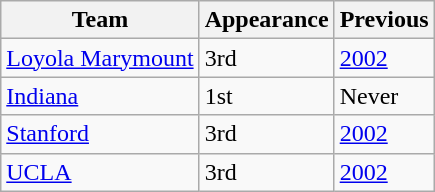<table class="wikitable sortable">
<tr>
<th>Team</th>
<th>Appearance</th>
<th>Previous</th>
</tr>
<tr>
<td><a href='#'>Loyola Marymount</a></td>
<td>3rd</td>
<td><a href='#'>2002</a></td>
</tr>
<tr>
<td><a href='#'>Indiana</a></td>
<td>1st</td>
<td>Never</td>
</tr>
<tr>
<td><a href='#'>Stanford</a></td>
<td>3rd</td>
<td><a href='#'>2002</a></td>
</tr>
<tr>
<td><a href='#'>UCLA</a></td>
<td>3rd</td>
<td><a href='#'>2002</a></td>
</tr>
</table>
